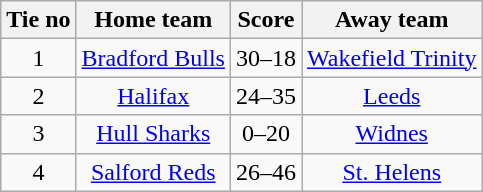<table class="wikitable" style="text-align:center">
<tr>
<th>Tie no</th>
<th>Home team</th>
<th>Score</th>
<th>Away team</th>
</tr>
<tr>
<td>1</td>
<td><a href='#'>Bradford Bulls</a></td>
<td>30–18</td>
<td><a href='#'>Wakefield Trinity</a></td>
</tr>
<tr>
<td>2</td>
<td><a href='#'>Halifax</a></td>
<td>24–35</td>
<td><a href='#'>Leeds</a></td>
</tr>
<tr>
<td>3</td>
<td><a href='#'>Hull Sharks</a></td>
<td>0–20</td>
<td><a href='#'>Widnes</a></td>
</tr>
<tr>
<td>4</td>
<td><a href='#'>Salford Reds</a></td>
<td>26–46</td>
<td><a href='#'>St. Helens</a></td>
</tr>
</table>
